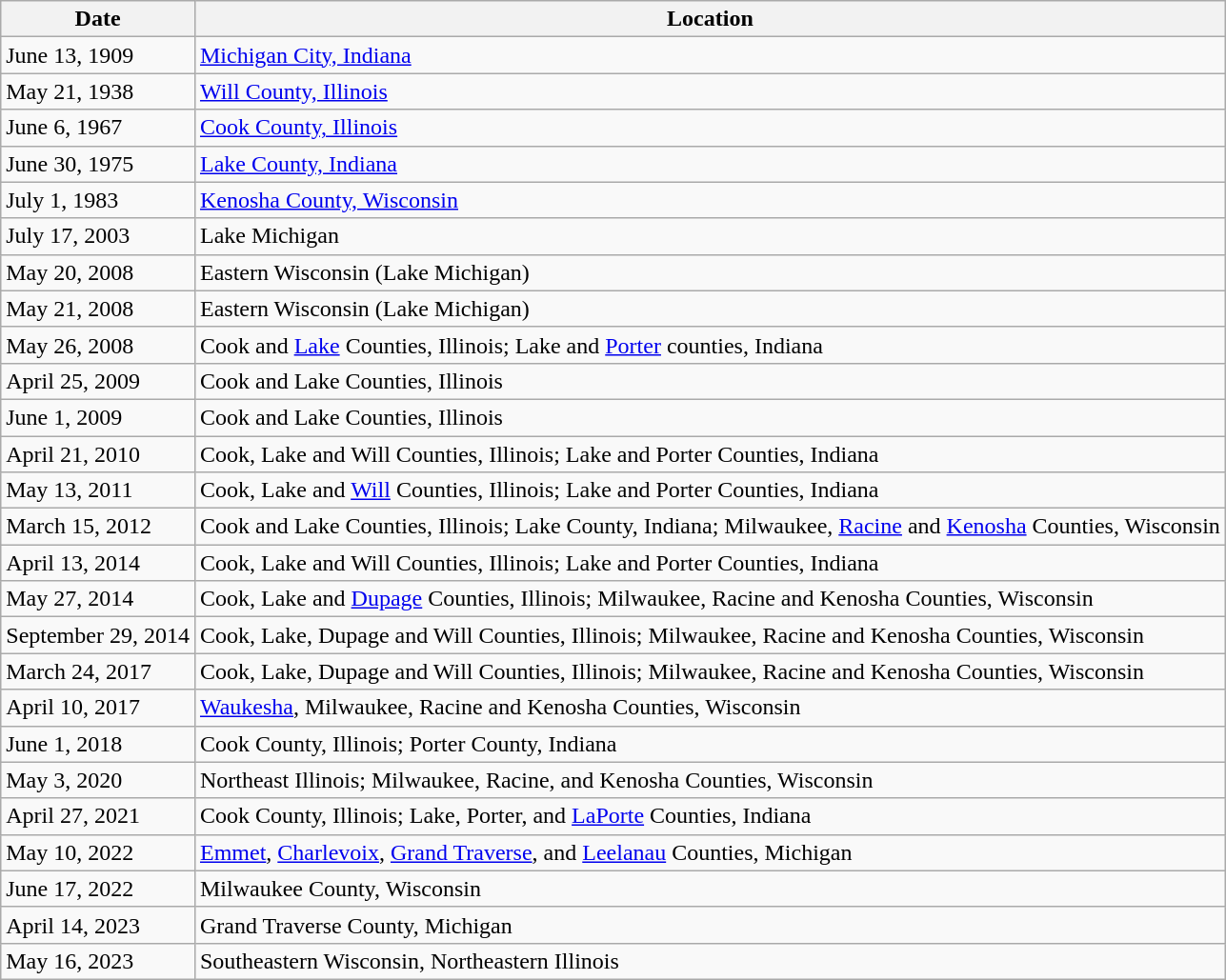<table class="wikitable">
<tr>
<th>Date</th>
<th>Location</th>
</tr>
<tr>
<td>June 13, 1909</td>
<td><a href='#'>Michigan City, Indiana</a></td>
</tr>
<tr>
<td>May 21, 1938</td>
<td><a href='#'>Will County, Illinois</a></td>
</tr>
<tr>
<td>June 6, 1967</td>
<td><a href='#'>Cook County, Illinois</a></td>
</tr>
<tr>
<td>June 30, 1975</td>
<td><a href='#'>Lake County, Indiana</a></td>
</tr>
<tr>
<td>July 1, 1983</td>
<td><a href='#'>Kenosha County, Wisconsin</a></td>
</tr>
<tr>
<td>July 17, 2003</td>
<td>Lake Michigan</td>
</tr>
<tr>
<td>May 20, 2008 </td>
<td>Eastern Wisconsin (Lake Michigan)</td>
</tr>
<tr>
<td>May 21, 2008 </td>
<td>Eastern Wisconsin (Lake Michigan)</td>
</tr>
<tr>
<td>May 26, 2008</td>
<td>Cook and <a href='#'>Lake</a> Counties, Illinois; Lake and <a href='#'>Porter</a> counties, Indiana</td>
</tr>
<tr>
<td>April 25, 2009 </td>
<td>Cook and Lake Counties, Illinois</td>
</tr>
<tr>
<td>June 1, 2009</td>
<td>Cook and Lake Counties, Illinois</td>
</tr>
<tr>
<td>April 21, 2010</td>
<td>Cook, Lake and Will Counties, Illinois; Lake and Porter Counties, Indiana</td>
</tr>
<tr>
<td>May 13, 2011</td>
<td>Cook, Lake and <a href='#'>Will</a> Counties, Illinois; Lake and Porter Counties, Indiana</td>
</tr>
<tr>
<td>March 15, 2012 </td>
<td>Cook and Lake Counties, Illinois; Lake County, Indiana; Milwaukee, <a href='#'>Racine</a> and <a href='#'>Kenosha</a> Counties, Wisconsin</td>
</tr>
<tr>
<td>April 13, 2014</td>
<td>Cook, Lake and Will Counties, Illinois; Lake and Porter Counties, Indiana</td>
</tr>
<tr>
<td>May 27, 2014</td>
<td>Cook, Lake and <a href='#'>Dupage</a> Counties, Illinois; Milwaukee, Racine and Kenosha Counties, Wisconsin</td>
</tr>
<tr>
<td>September 29, 2014 </td>
<td>Cook, Lake, Dupage and Will Counties, Illinois; Milwaukee, Racine and Kenosha Counties, Wisconsin</td>
</tr>
<tr>
<td>March 24, 2017</td>
<td>Cook, Lake, Dupage and Will Counties, Illinois; Milwaukee, Racine and Kenosha Counties, Wisconsin</td>
</tr>
<tr>
<td>April 10, 2017</td>
<td><a href='#'>Waukesha</a>, Milwaukee, Racine and Kenosha Counties, Wisconsin</td>
</tr>
<tr>
<td>June 1, 2018</td>
<td>Cook County, Illinois; Porter County, Indiana</td>
</tr>
<tr>
<td>May 3, 2020</td>
<td>Northeast Illinois; Milwaukee, Racine, and Kenosha Counties, Wisconsin</td>
</tr>
<tr>
<td>April 27, 2021</td>
<td>Cook County, Illinois; Lake, Porter, and <a href='#'>LaPorte</a> Counties, Indiana</td>
</tr>
<tr>
<td>May 10, 2022</td>
<td><a href='#'>Emmet</a>, <a href='#'>Charlevoix</a>, <a href='#'>Grand Traverse</a>, and <a href='#'>Leelanau</a> Counties, Michigan</td>
</tr>
<tr>
<td>June 17, 2022</td>
<td>Milwaukee County, Wisconsin</td>
</tr>
<tr>
<td>April 14, 2023</td>
<td>Grand Traverse County, Michigan</td>
</tr>
<tr>
<td>May 16, 2023</td>
<td>Southeastern Wisconsin, Northeastern Illinois</td>
</tr>
</table>
